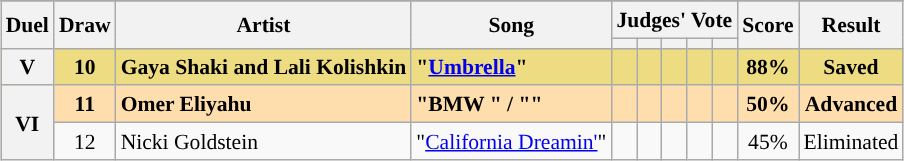<table class="sortable wikitable" style="margin: 1em auto 1em auto; text-align:center; font-size:90%; line-height:18px;">
<tr>
</tr>
<tr>
<th rowspan="2" class="unsortable">Duel</th>
<th rowspan="2">Draw</th>
<th rowspan="2">Artist</th>
<th rowspan="2">Song</th>
<th colspan="5" class="unsortable">Judges' Vote</th>
<th rowspan="2">Score</th>
<th rowspan="2">Result</th>
</tr>
<tr>
<th class="unsortable"></th>
<th class="unsortable"></th>
<th class="unsortable"></th>
<th class="unsortable"></th>
<th class="unsortable"></th>
</tr>
<tr style="font-weight:bold; background:#eedc82;">
<th>V</th>
<td>10</td>
<td align="left">Gaya Shaki and Lali Kolishkin</td>
<td align="left">"<a href='#'>Umbrella</a>"</td>
<td></td>
<td></td>
<td></td>
<td></td>
<td></td>
<td>88%</td>
<td>Saved</td>
</tr>
<tr style="font-weight:bold; background:navajowhite;">
<th rowspan="2" class="unsortable">VI</th>
<td>11</td>
<td align="left">Omer Eliyahu</td>
<td align="left">"BMW " / ""</td>
<td></td>
<td></td>
<td></td>
<td></td>
<td></td>
<td>50%</td>
<td>Advanced</td>
</tr>
<tr>
<td>12</td>
<td align="left">Nicki Goldstein</td>
<td align="left">"<a href='#'>California Dreamin'</a>"</td>
<td></td>
<td></td>
<td></td>
<td></td>
<td></td>
<td>45%</td>
<td>Eliminated</td>
</tr>
</table>
